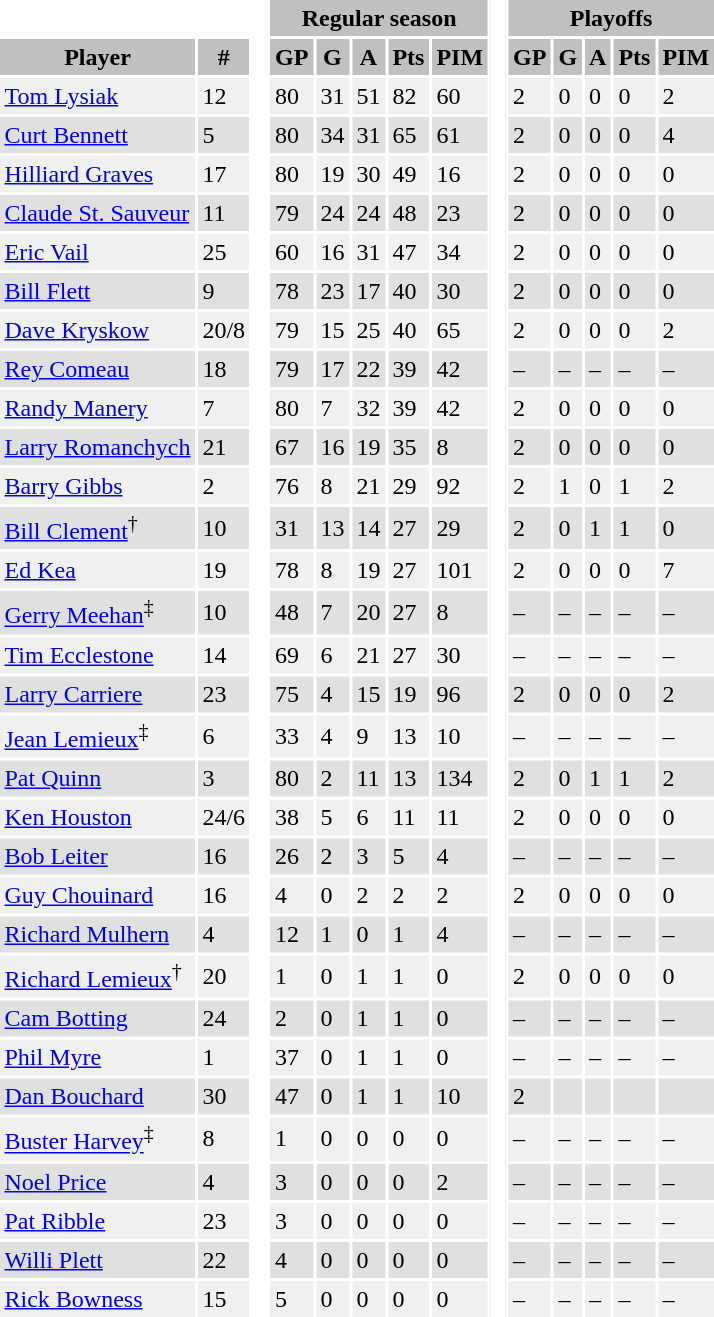<table BORDER="0" CELLPADDING="3" CELLSPACING="2" ID="Table1">
<tr ALIGN="center" bgcolor="#c0c0c0">
<th ALIGN="center" colspan="2" bgcolor="#ffffff"> </th>
<th ALIGN="center" rowspan="99" bgcolor="#ffffff"> </th>
<th ALIGN="center" colspan="5">Regular season</th>
<th ALIGN="center" rowspan="99" bgcolor="#ffffff"> </th>
<th ALIGN="center" colspan="5">Playoffs</th>
</tr>
<tr ALIGN="center" bgcolor="#c0c0c0">
<th ALIGN="center">Player</th>
<th ALIGN="center">#</th>
<th ALIGN="center">GP</th>
<th ALIGN="center">G</th>
<th ALIGN="center">A</th>
<th ALIGN="center">Pts</th>
<th ALIGN="center">PIM</th>
<th ALIGN="center">GP</th>
<th ALIGN="center">G</th>
<th ALIGN="center">A</th>
<th ALIGN="center">Pts</th>
<th ALIGN="center">PIM</th>
</tr>
<tr bgcolor="#f0f0f0">
<td><a href='#'>Tom Lysiak</a></td>
<td>12</td>
<td>80</td>
<td>31</td>
<td>51</td>
<td>82</td>
<td>60</td>
<td>2</td>
<td>0</td>
<td>0</td>
<td>0</td>
<td>2</td>
</tr>
<tr bgcolor="#e0e0e0">
<td><a href='#'>Curt Bennett</a></td>
<td>5</td>
<td>80</td>
<td>34</td>
<td>31</td>
<td>65</td>
<td>61</td>
<td>2</td>
<td>0</td>
<td>0</td>
<td>0</td>
<td>4</td>
</tr>
<tr bgcolor="#f0f0f0">
<td><a href='#'>Hilliard Graves</a></td>
<td>17</td>
<td>80</td>
<td>19</td>
<td>30</td>
<td>49</td>
<td>16</td>
<td>2</td>
<td>0</td>
<td>0</td>
<td>0</td>
<td>0</td>
</tr>
<tr bgcolor="#e0e0e0">
<td><a href='#'>Claude St. Sauveur</a></td>
<td>11</td>
<td>79</td>
<td>24</td>
<td>24</td>
<td>48</td>
<td>23</td>
<td>2</td>
<td>0</td>
<td>0</td>
<td>0</td>
<td>0</td>
</tr>
<tr bgcolor="#f0f0f0">
<td><a href='#'>Eric Vail</a></td>
<td>25</td>
<td>60</td>
<td>16</td>
<td>31</td>
<td>47</td>
<td>34</td>
<td>2</td>
<td>0</td>
<td>0</td>
<td>0</td>
<td>0</td>
</tr>
<tr bgcolor="#e0e0e0">
<td><a href='#'>Bill Flett</a></td>
<td>9</td>
<td>78</td>
<td>23</td>
<td>17</td>
<td>40</td>
<td>30</td>
<td>2</td>
<td>0</td>
<td>0</td>
<td>0</td>
<td>0</td>
</tr>
<tr bgcolor="#f0f0f0">
<td><a href='#'>Dave Kryskow</a></td>
<td>20/8</td>
<td>79</td>
<td>15</td>
<td>25</td>
<td>40</td>
<td>65</td>
<td>2</td>
<td>0</td>
<td>0</td>
<td>0</td>
<td>2</td>
</tr>
<tr bgcolor="#e0e0e0">
<td><a href='#'>Rey Comeau</a></td>
<td>18</td>
<td>79</td>
<td>17</td>
<td>22</td>
<td>39</td>
<td>42</td>
<td>–</td>
<td>–</td>
<td>–</td>
<td>–</td>
<td>–</td>
</tr>
<tr bgcolor="#f0f0f0">
<td><a href='#'>Randy Manery</a></td>
<td>7</td>
<td>80</td>
<td>7</td>
<td>32</td>
<td>39</td>
<td>42</td>
<td>2</td>
<td>0</td>
<td>0</td>
<td>0</td>
<td>0</td>
</tr>
<tr bgcolor="#e0e0e0">
<td><a href='#'>Larry Romanchych</a></td>
<td>21</td>
<td>67</td>
<td>16</td>
<td>19</td>
<td>35</td>
<td>8</td>
<td>2</td>
<td>0</td>
<td>0</td>
<td>0</td>
<td>0</td>
</tr>
<tr bgcolor="#f0f0f0">
<td><a href='#'>Barry Gibbs</a></td>
<td>2</td>
<td>76</td>
<td>8</td>
<td>21</td>
<td>29</td>
<td>92</td>
<td>2</td>
<td>1</td>
<td>0</td>
<td>1</td>
<td>2</td>
</tr>
<tr bgcolor="#e0e0e0">
<td><a href='#'>Bill Clement</a><sup>†</sup></td>
<td>10</td>
<td>31</td>
<td>13</td>
<td>14</td>
<td>27</td>
<td>29</td>
<td>2</td>
<td>0</td>
<td>1</td>
<td>1</td>
<td>0</td>
</tr>
<tr bgcolor="#f0f0f0">
<td><a href='#'>Ed Kea</a></td>
<td>19</td>
<td>78</td>
<td>8</td>
<td>19</td>
<td>27</td>
<td>101</td>
<td>2</td>
<td>0</td>
<td>0</td>
<td>0</td>
<td>7</td>
</tr>
<tr bgcolor="#e0e0e0">
<td><a href='#'>Gerry Meehan</a><sup>‡</sup></td>
<td>10</td>
<td>48</td>
<td>7</td>
<td>20</td>
<td>27</td>
<td>8</td>
<td>–</td>
<td>–</td>
<td>–</td>
<td>–</td>
<td>–</td>
</tr>
<tr bgcolor="#f0f0f0">
<td><a href='#'>Tim Ecclestone</a></td>
<td>14</td>
<td>69</td>
<td>6</td>
<td>21</td>
<td>27</td>
<td>30</td>
<td>–</td>
<td>–</td>
<td>–</td>
<td>–</td>
<td>–</td>
</tr>
<tr bgcolor="#e0e0e0">
<td><a href='#'>Larry Carriere</a></td>
<td>23</td>
<td>75</td>
<td>4</td>
<td>15</td>
<td>19</td>
<td>96</td>
<td>2</td>
<td>0</td>
<td>0</td>
<td>0</td>
<td>2</td>
</tr>
<tr bgcolor="#f0f0f0">
<td><a href='#'>Jean Lemieux</a><sup>‡</sup></td>
<td>6</td>
<td>33</td>
<td>4</td>
<td>9</td>
<td>13</td>
<td>10</td>
<td>–</td>
<td>–</td>
<td>–</td>
<td>–</td>
<td>–</td>
</tr>
<tr bgcolor="#e0e0e0">
<td><a href='#'>Pat Quinn</a></td>
<td>3</td>
<td>80</td>
<td>2</td>
<td>11</td>
<td>13</td>
<td>134</td>
<td>2</td>
<td>0</td>
<td>1</td>
<td>1</td>
<td>2</td>
</tr>
<tr bgcolor="#f0f0f0">
<td><a href='#'>Ken Houston</a></td>
<td>24/6</td>
<td>38</td>
<td>5</td>
<td>6</td>
<td>11</td>
<td>11</td>
<td>2</td>
<td>0</td>
<td>0</td>
<td>0</td>
<td>0</td>
</tr>
<tr bgcolor="#e0e0e0">
<td><a href='#'>Bob Leiter</a></td>
<td>16</td>
<td>26</td>
<td>2</td>
<td>3</td>
<td>5</td>
<td>4</td>
<td>–</td>
<td>–</td>
<td>–</td>
<td>–</td>
<td>–</td>
</tr>
<tr bgcolor="#f0f0f0">
<td><a href='#'>Guy Chouinard</a></td>
<td>16</td>
<td>4</td>
<td>0</td>
<td>2</td>
<td>2</td>
<td>2</td>
<td>2</td>
<td>0</td>
<td>0</td>
<td>0</td>
<td>0</td>
</tr>
<tr bgcolor="#e0e0e0">
<td><a href='#'>Richard Mulhern</a></td>
<td>4</td>
<td>12</td>
<td>1</td>
<td>0</td>
<td>1</td>
<td>4</td>
<td>–</td>
<td>–</td>
<td>–</td>
<td>–</td>
<td>–</td>
</tr>
<tr bgcolor="#f0f0f0">
<td><a href='#'>Richard Lemieux</a><sup>†</sup></td>
<td>20</td>
<td>1</td>
<td>0</td>
<td>1</td>
<td>1</td>
<td>0</td>
<td>2</td>
<td>0</td>
<td>0</td>
<td>0</td>
<td>0</td>
</tr>
<tr bgcolor="#e0e0e0">
<td><a href='#'>Cam Botting</a></td>
<td>24</td>
<td>2</td>
<td>0</td>
<td>1</td>
<td>1</td>
<td>0</td>
<td>–</td>
<td>–</td>
<td>–</td>
<td>–</td>
<td>–</td>
</tr>
<tr bgcolor="#f0f0f0">
<td><a href='#'>Phil Myre</a></td>
<td>1</td>
<td>37</td>
<td>0</td>
<td>1</td>
<td>1</td>
<td>0</td>
<td>–</td>
<td>–</td>
<td>–</td>
<td>–</td>
<td>–</td>
</tr>
<tr bgcolor="#e0e0e0">
<td><a href='#'>Dan Bouchard</a></td>
<td>30</td>
<td>47</td>
<td>0</td>
<td>1</td>
<td>1</td>
<td>10</td>
<td>2</td>
<td></td>
<td></td>
<td></td>
<td></td>
</tr>
<tr bgcolor="#f0f0f0">
<td><a href='#'>Buster Harvey</a><sup>‡</sup></td>
<td>8</td>
<td>1</td>
<td>0</td>
<td>0</td>
<td>0</td>
<td>0</td>
<td>–</td>
<td>–</td>
<td>–</td>
<td>–</td>
<td>–</td>
</tr>
<tr bgcolor="#e0e0e0">
<td><a href='#'>Noel Price</a></td>
<td>4</td>
<td>3</td>
<td>0</td>
<td>0</td>
<td>0</td>
<td>2</td>
<td>–</td>
<td>–</td>
<td>–</td>
<td>–</td>
<td>–</td>
</tr>
<tr bgcolor="#f0f0f0">
<td><a href='#'>Pat Ribble</a></td>
<td>23</td>
<td>3</td>
<td>0</td>
<td>0</td>
<td>0</td>
<td>0</td>
<td>–</td>
<td>–</td>
<td>–</td>
<td>–</td>
<td>–</td>
</tr>
<tr bgcolor="#e0e0e0">
<td><a href='#'>Willi Plett</a></td>
<td>22</td>
<td>4</td>
<td>0</td>
<td>0</td>
<td>0</td>
<td>0</td>
<td>–</td>
<td>–</td>
<td>–</td>
<td>–</td>
<td>–</td>
</tr>
<tr bgcolor="#f0f0f0">
<td><a href='#'>Rick Bowness</a></td>
<td>15</td>
<td>5</td>
<td>0</td>
<td>0</td>
<td>0</td>
<td>0</td>
<td>–</td>
<td>–</td>
<td>–</td>
<td>–</td>
<td>–</td>
</tr>
</table>
